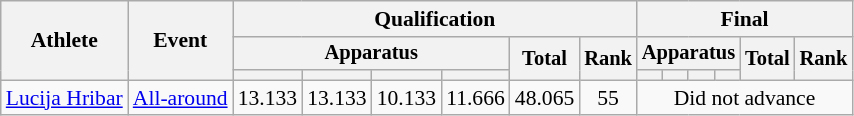<table class="wikitable" style="font-size:90%">
<tr>
<th rowspan=3>Athlete</th>
<th rowspan=3>Event</th>
<th colspan=6>Qualification</th>
<th colspan=6>Final</th>
</tr>
<tr style=font-size:95%>
<th colspan=4>Apparatus</th>
<th rowspan=2>Total</th>
<th rowspan=2>Rank</th>
<th colspan=4>Apparatus</th>
<th rowspan=2>Total</th>
<th rowspan=2>Rank</th>
</tr>
<tr style=font-size:95%>
<th></th>
<th></th>
<th></th>
<th></th>
<th></th>
<th></th>
<th></th>
<th></th>
</tr>
<tr align=center>
<td align=left><a href='#'>Lucija Hribar</a></td>
<td align=left><a href='#'>All-around</a></td>
<td>13.133</td>
<td>13.133</td>
<td>10.133</td>
<td>11.666</td>
<td>48.065</td>
<td>55</td>
<td colspan="6">Did not advance</td>
</tr>
</table>
